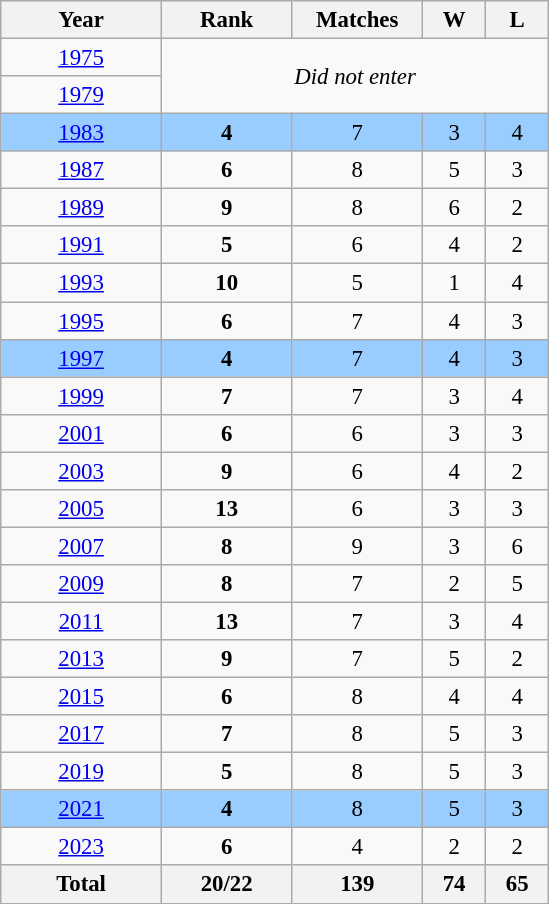<table class="wikitable" style="text-align: center;font-size:95%;">
<tr>
<th width=100>Year</th>
<th width=80>Rank</th>
<th width=80>Matches</th>
<th width=35>W</th>
<th width=35>L</th>
</tr>
<tr>
<td> <a href='#'> 1975</a></td>
<td rowspan = 2 colspan = 4><em>Did not enter</em></td>
</tr>
<tr>
<td> <a href='#'> 1979</a></td>
</tr>
<tr bgcolor=#9acdff>
<td> <a href='#'> 1983</a></td>
<td><strong>4</strong></td>
<td>7</td>
<td>3</td>
<td>4</td>
</tr>
<tr>
<td> <a href='#'> 1987</a></td>
<td><strong>6</strong></td>
<td>8</td>
<td>5</td>
<td>3</td>
</tr>
<tr>
<td> <a href='#'> 1989</a></td>
<td><strong>9</strong></td>
<td>8</td>
<td>6</td>
<td>2</td>
</tr>
<tr>
<td> <a href='#'> 1991</a></td>
<td><strong>5</strong></td>
<td>6</td>
<td>4</td>
<td>2</td>
</tr>
<tr>
<td> <a href='#'> 1993</a></td>
<td><strong>10</strong></td>
<td>5</td>
<td>1</td>
<td>4</td>
</tr>
<tr>
<td> <a href='#'> 1995</a></td>
<td><strong>6</strong></td>
<td>7</td>
<td>4</td>
<td>3</td>
</tr>
<tr bgcolor=#9acdff>
<td> <a href='#'> 1997</a></td>
<td><strong>4</strong></td>
<td>7</td>
<td>4</td>
<td>3</td>
</tr>
<tr>
<td> <a href='#'> 1999</a></td>
<td><strong>7</strong></td>
<td>7</td>
<td>3</td>
<td>4</td>
</tr>
<tr>
<td> <a href='#'> 2001</a></td>
<td><strong>6</strong></td>
<td>6</td>
<td>3</td>
<td>3</td>
</tr>
<tr>
<td> <a href='#'> 2003</a></td>
<td><strong>9</strong></td>
<td>6</td>
<td>4</td>
<td>2</td>
</tr>
<tr>
<td> <a href='#'> 2005</a></td>
<td><strong>13</strong></td>
<td>6</td>
<td>3</td>
<td>3</td>
</tr>
<tr>
<td> <a href='#'> 2007</a></td>
<td><strong>8</strong></td>
<td>9</td>
<td>3</td>
<td>6</td>
</tr>
<tr>
<td> <a href='#'> 2009</a></td>
<td><strong>8</strong></td>
<td>7</td>
<td>2</td>
<td>5</td>
</tr>
<tr>
<td> <a href='#'> 2011</a></td>
<td><strong>13</strong></td>
<td>7</td>
<td>3</td>
<td>4</td>
</tr>
<tr>
<td> <a href='#'> 2013</a></td>
<td><strong>9</strong></td>
<td>7</td>
<td>5</td>
<td>2</td>
</tr>
<tr>
<td> <a href='#'> 2015</a></td>
<td><strong>6</strong></td>
<td>8</td>
<td>4</td>
<td>4</td>
</tr>
<tr>
<td> <a href='#'> 2017</a></td>
<td><strong>7</strong></td>
<td>8</td>
<td>5</td>
<td>3</td>
</tr>
<tr>
<td> <a href='#'> 2019</a></td>
<td><strong>5</strong></td>
<td>8</td>
<td>5</td>
<td>3</td>
</tr>
<tr bgcolor=#9acdff>
<td> <a href='#'> 2021</a></td>
<td><strong>4</strong></td>
<td>8</td>
<td>5</td>
<td>3</td>
</tr>
<tr>
<td> <a href='#'> 2023</a></td>
<td><strong>6</strong></td>
<td>4</td>
<td>2</td>
<td>2</td>
</tr>
<tr>
<th>Total</th>
<th>20/22</th>
<th>139</th>
<th>74</th>
<th>65</th>
</tr>
</table>
